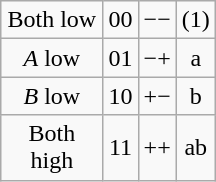<table class="wikitable" style="float:right; margin:0 0 10px 1em; text-align:center; width:9em;">
<tr>
<td>Both low</td>
<td>00</td>
<td>−−</td>
<td>(1)</td>
</tr>
<tr>
<td><em>A</em> low</td>
<td>01</td>
<td>−+</td>
<td>a</td>
</tr>
<tr>
<td><em>B</em> low</td>
<td>10</td>
<td>+−</td>
<td>b</td>
</tr>
<tr>
<td>Both high</td>
<td>11</td>
<td>++</td>
<td>ab</td>
</tr>
</table>
